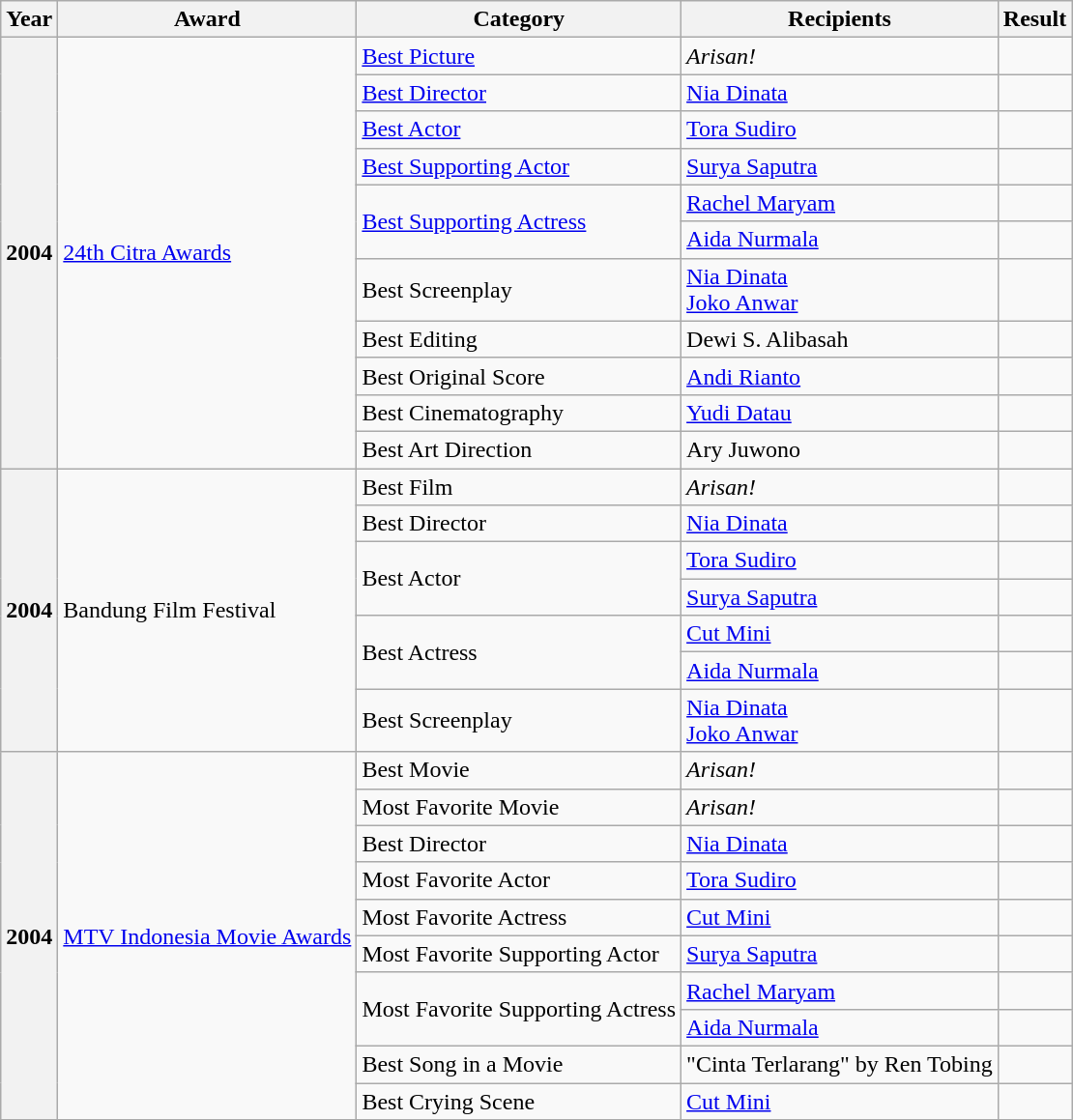<table class="wikitable sortable">
<tr>
<th>Year</th>
<th>Award</th>
<th>Category</th>
<th>Recipients</th>
<th>Result</th>
</tr>
<tr>
<th rowspan="11">2004</th>
<td rowspan="11"><a href='#'>24th Citra Awards</a></td>
<td><a href='#'>Best Picture</a></td>
<td><em>Arisan!</em></td>
<td></td>
</tr>
<tr>
<td><a href='#'>Best Director</a></td>
<td><a href='#'>Nia Dinata</a></td>
<td></td>
</tr>
<tr>
<td><a href='#'>Best Actor</a></td>
<td><a href='#'>Tora Sudiro</a></td>
<td></td>
</tr>
<tr>
<td><a href='#'>Best Supporting Actor</a></td>
<td><a href='#'>Surya Saputra</a></td>
<td></td>
</tr>
<tr>
<td rowspan="2"><a href='#'>Best Supporting Actress</a></td>
<td><a href='#'>Rachel Maryam</a></td>
<td></td>
</tr>
<tr>
<td><a href='#'>Aida Nurmala</a></td>
<td></td>
</tr>
<tr>
<td>Best Screenplay</td>
<td><a href='#'>Nia Dinata</a><br><a href='#'>Joko Anwar</a></td>
<td></td>
</tr>
<tr>
<td>Best Editing</td>
<td>Dewi S. Alibasah</td>
<td></td>
</tr>
<tr>
<td>Best Original Score</td>
<td><a href='#'>Andi Rianto</a></td>
<td></td>
</tr>
<tr>
<td>Best Cinematography</td>
<td><a href='#'>Yudi Datau</a></td>
<td></td>
</tr>
<tr>
<td>Best Art Direction</td>
<td>Ary Juwono</td>
<td></td>
</tr>
<tr>
<th rowspan="7">2004</th>
<td rowspan="7">Bandung Film Festival</td>
<td>Best Film</td>
<td><em>Arisan!</em></td>
<td></td>
</tr>
<tr>
<td>Best Director</td>
<td><a href='#'>Nia Dinata</a></td>
<td></td>
</tr>
<tr>
<td rowspan="2">Best Actor</td>
<td><a href='#'>Tora Sudiro</a></td>
<td></td>
</tr>
<tr>
<td><a href='#'>Surya Saputra</a></td>
<td></td>
</tr>
<tr>
<td rowspan="2">Best Actress</td>
<td><a href='#'>Cut Mini</a></td>
<td></td>
</tr>
<tr>
<td><a href='#'>Aida Nurmala</a></td>
<td></td>
</tr>
<tr>
<td>Best Screenplay</td>
<td><a href='#'>Nia Dinata</a><br><a href='#'>Joko Anwar</a></td>
<td></td>
</tr>
<tr>
<th rowspan="10">2004</th>
<td rowspan="10"><a href='#'>MTV Indonesia Movie Awards</a></td>
<td>Best Movie</td>
<td><em>Arisan!</em></td>
<td></td>
</tr>
<tr>
<td>Most Favorite Movie</td>
<td><em>Arisan!</em></td>
<td></td>
</tr>
<tr>
<td>Best Director</td>
<td><a href='#'>Nia Dinata</a></td>
<td></td>
</tr>
<tr>
<td>Most Favorite Actor</td>
<td><a href='#'>Tora Sudiro</a></td>
<td></td>
</tr>
<tr>
<td>Most Favorite Actress</td>
<td><a href='#'>Cut Mini</a></td>
<td></td>
</tr>
<tr>
<td>Most Favorite Supporting Actor</td>
<td><a href='#'>Surya Saputra</a></td>
<td></td>
</tr>
<tr>
<td rowspan="2">Most Favorite Supporting Actress</td>
<td><a href='#'>Rachel Maryam</a></td>
<td></td>
</tr>
<tr>
<td><a href='#'>Aida Nurmala</a></td>
<td></td>
</tr>
<tr>
<td>Best Song in a Movie</td>
<td>"Cinta Terlarang" by Ren Tobing</td>
<td></td>
</tr>
<tr>
<td>Best Crying Scene</td>
<td><a href='#'>Cut Mini</a></td>
<td></td>
</tr>
<tr>
</tr>
</table>
